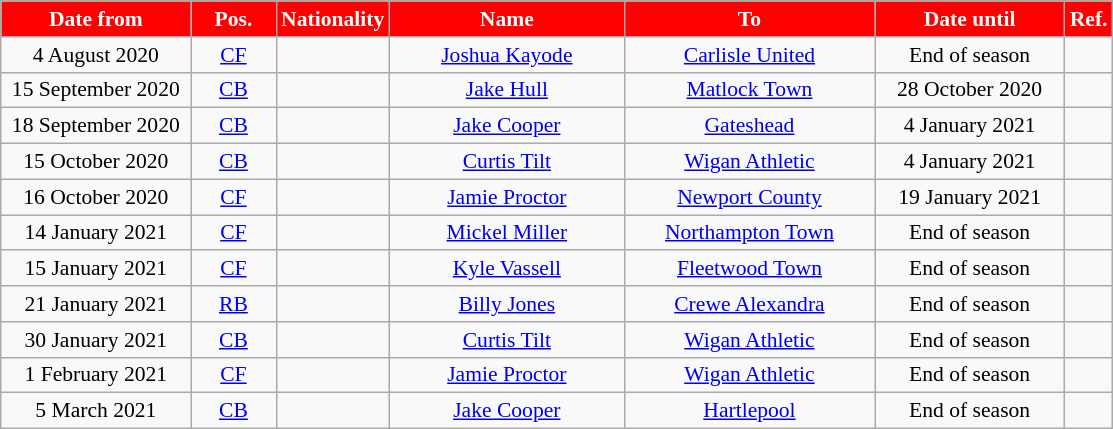<table class="wikitable"  style="text-align:center; font-size:90%; ">
<tr>
<th style="background:#FF0000; color:white; width:120px;">Date from</th>
<th style="background:#FF0000; color:white; width:50px;">Pos.</th>
<th style="background:#FF0000; color:white; width:50px;">Nationality</th>
<th style="background:#FF0000; color:white; width:150px;">Name</th>
<th style="background:#FF0000; color:white; width:160px;">To</th>
<th style="background:#FF0000; color:white; width:120px;">Date until</th>
<th style="background:#FF0000; color:white; width:25px;">Ref.</th>
</tr>
<tr>
<td>4 August 2020</td>
<td><a href='#'>CF</a></td>
<td></td>
<td><a href='#'>Joshua Kayode</a></td>
<td><a href='#'>Carlisle United</a></td>
<td>End of season</td>
<td></td>
</tr>
<tr>
<td>15 September 2020</td>
<td><a href='#'>CB</a></td>
<td></td>
<td><a href='#'>Jake Hull</a></td>
<td><a href='#'>Matlock Town</a></td>
<td>28 October 2020</td>
<td></td>
</tr>
<tr>
<td>18 September 2020</td>
<td><a href='#'>CB</a></td>
<td></td>
<td><a href='#'>Jake Cooper</a></td>
<td><a href='#'>Gateshead</a></td>
<td>4 January 2021</td>
<td></td>
</tr>
<tr>
<td>15 October 2020</td>
<td><a href='#'>CB</a></td>
<td></td>
<td><a href='#'>Curtis Tilt</a></td>
<td><a href='#'>Wigan Athletic</a></td>
<td>4 January 2021</td>
<td></td>
</tr>
<tr>
<td>16 October 2020</td>
<td><a href='#'>CF</a></td>
<td></td>
<td><a href='#'>Jamie Proctor</a></td>
<td><a href='#'>Newport County</a></td>
<td>19 January 2021</td>
<td></td>
</tr>
<tr>
<td>14 January 2021</td>
<td><a href='#'>CF</a></td>
<td></td>
<td><a href='#'>Mickel Miller</a></td>
<td><a href='#'>Northampton Town</a></td>
<td>End of season</td>
<td></td>
</tr>
<tr>
<td>15 January 2021</td>
<td><a href='#'>CF</a></td>
<td></td>
<td><a href='#'>Kyle Vassell</a></td>
<td><a href='#'>Fleetwood Town</a></td>
<td>End of season</td>
<td></td>
</tr>
<tr>
<td>21 January 2021</td>
<td><a href='#'>RB</a></td>
<td></td>
<td><a href='#'>Billy Jones</a></td>
<td><a href='#'>Crewe Alexandra</a></td>
<td>End of season</td>
<td></td>
</tr>
<tr>
<td>30 January 2021</td>
<td><a href='#'>CB</a></td>
<td></td>
<td><a href='#'>Curtis Tilt</a></td>
<td><a href='#'>Wigan Athletic</a></td>
<td>End of season</td>
<td></td>
</tr>
<tr>
<td>1 February 2021</td>
<td><a href='#'>CF</a></td>
<td></td>
<td><a href='#'>Jamie Proctor</a></td>
<td><a href='#'>Wigan Athletic</a></td>
<td>End of season</td>
<td></td>
</tr>
<tr>
<td>5 March 2021</td>
<td><a href='#'>CB</a></td>
<td></td>
<td><a href='#'>Jake Cooper</a></td>
<td><a href='#'>Hartlepool</a></td>
<td>End of season</td>
<td></td>
</tr>
</table>
